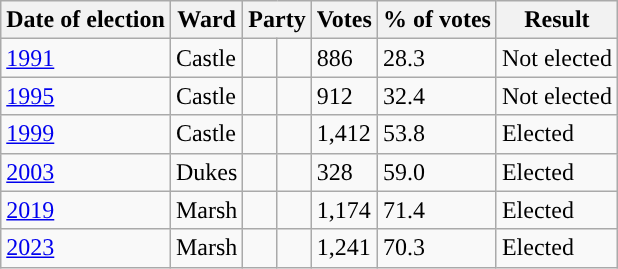<table class="wikitable">
<tr>
<th>Date of election</th>
<th>Ward</th>
<th colspan="2">Party</th>
<th>Votes</th>
<th>% of votes</th>
<th>Result</th>
</tr>
<tr>
<td><a href='#'>1991</a></td>
<td>Castle</td>
<td style="background-color: "></td>
<td><a href='#'></a></td>
<td>886</td>
<td>28.3</td>
<td>Not elected</td>
</tr>
<tr>
<td><a href='#'>1995</a></td>
<td>Castle</td>
<td style="background-color: "></td>
<td><a href='#'></a></td>
<td>912</td>
<td>32.4</td>
<td>Not elected</td>
</tr>
<tr>
<td><a href='#'>1999</a></td>
<td>Castle</td>
<td style="background-color: "></td>
<td><a href='#'></a></td>
<td>1,412</td>
<td>53.8</td>
<td>Elected</td>
</tr>
<tr>
<td><a href='#'>2003</a></td>
<td>Dukes</td>
<td style="background-color: "></td>
<td><a href='#'></a></td>
<td>328</td>
<td>59.0</td>
<td>Elected</td>
</tr>
<tr>
<td><a href='#'>2019</a></td>
<td>Marsh</td>
<td style="background-color: "></td>
<td><a href='#'></a></td>
<td>1,174</td>
<td>71.4</td>
<td>Elected</td>
</tr>
<tr>
<td><a href='#'>2023</a></td>
<td>Marsh</td>
<td style="background-color: "></td>
<td><a href='#'></a></td>
<td>1,241</td>
<td>70.3</td>
<td>Elected</td>
</tr>
</table>
